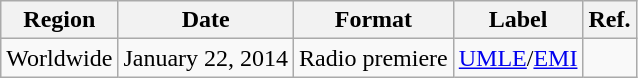<table class=wikitable>
<tr>
<th>Region</th>
<th>Date</th>
<th>Format</th>
<th>Label</th>
<th>Ref.</th>
</tr>
<tr>
<td>Worldwide</td>
<td>January 22, 2014</td>
<td>Radio premiere</td>
<td align=center><a href='#'>UMLE</a>/<a href='#'>EMI</a></td>
<td></td>
</tr>
</table>
